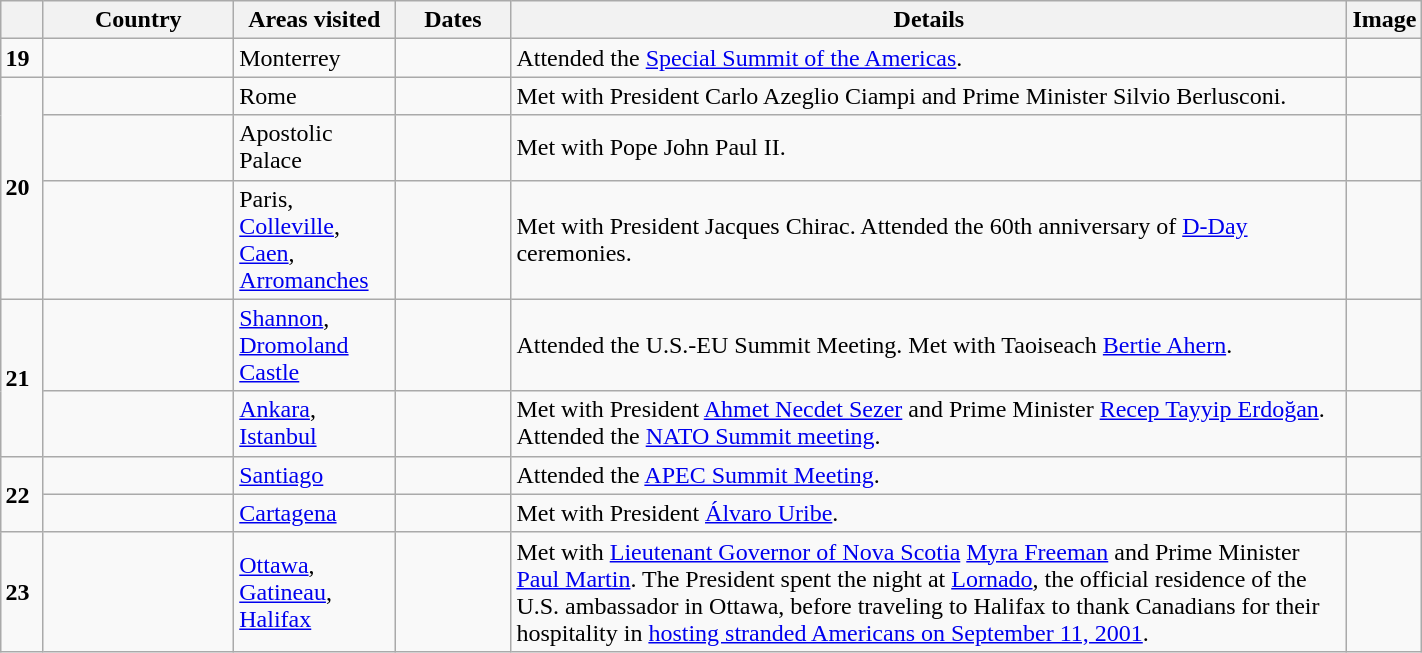<table class="wikitable sortable" border="1" style="margin: 1em auto 1em auto">
<tr>
<th style="width: 3%;"></th>
<th width=120>Country</th>
<th width=100>Areas visited</th>
<th width=70>Dates</th>
<th width=550>Details</th>
<th>Image</th>
</tr>
<tr>
<td><strong>19</strong></td>
<td></td>
<td>Monterrey</td>
<td></td>
<td>Attended the <a href='#'>Special Summit of the Americas</a>.</td>
<td></td>
</tr>
<tr>
<td rowspan=3><strong>20</strong></td>
<td></td>
<td>Rome</td>
<td></td>
<td>Met with President Carlo Azeglio Ciampi and Prime Minister Silvio Berlusconi.</td>
<td></td>
</tr>
<tr>
<td></td>
<td>Apostolic Palace</td>
<td></td>
<td>Met with Pope John Paul II.</td>
<td></td>
</tr>
<tr>
<td></td>
<td>Paris,<br><a href='#'>Colleville</a>,<br><a href='#'>Caen</a>,<br><a href='#'>Arromanches</a></td>
<td></td>
<td>Met with President Jacques Chirac. Attended the 60th anniversary of <a href='#'>D-Day</a> ceremonies.</td>
<td></td>
</tr>
<tr>
<td rowspan=2><strong>21</strong></td>
<td></td>
<td><a href='#'>Shannon</a>,<br><a href='#'>Dromoland Castle</a></td>
<td></td>
<td>Attended the U.S.-EU Summit Meeting. Met with Taoiseach <a href='#'>Bertie Ahern</a>.</td>
<td></td>
</tr>
<tr>
<td></td>
<td><a href='#'>Ankara</a>,<br><a href='#'>Istanbul</a></td>
<td></td>
<td>Met with President <a href='#'>Ahmet Necdet Sezer</a> and Prime Minister <a href='#'>Recep Tayyip Erdoğan</a>. Attended the <a href='#'>NATO Summit meeting</a>.</td>
<td></td>
</tr>
<tr>
<td rowspan=2><strong>22</strong></td>
<td></td>
<td><a href='#'>Santiago</a></td>
<td></td>
<td>Attended the <a href='#'>APEC Summit Meeting</a>.</td>
<td></td>
</tr>
<tr>
<td></td>
<td><a href='#'>Cartagena</a></td>
<td></td>
<td>Met with President <a href='#'>Álvaro Uribe</a>.</td>
<td></td>
</tr>
<tr>
<td><strong>23</strong></td>
<td></td>
<td><a href='#'>Ottawa</a>,<br><a href='#'>Gatineau</a>,<br><a href='#'>Halifax</a></td>
<td></td>
<td>Met with <a href='#'>Lieutenant Governor of Nova Scotia</a> <a href='#'>Myra Freeman</a> and Prime Minister <a href='#'>Paul Martin</a>. The President spent the night at <a href='#'>Lornado</a>, the official residence of the U.S. ambassador in Ottawa, before traveling to Halifax to thank Canadians for their hospitality in <a href='#'>hosting stranded Americans on September 11, 2001</a>.</td>
<td></td>
</tr>
</table>
